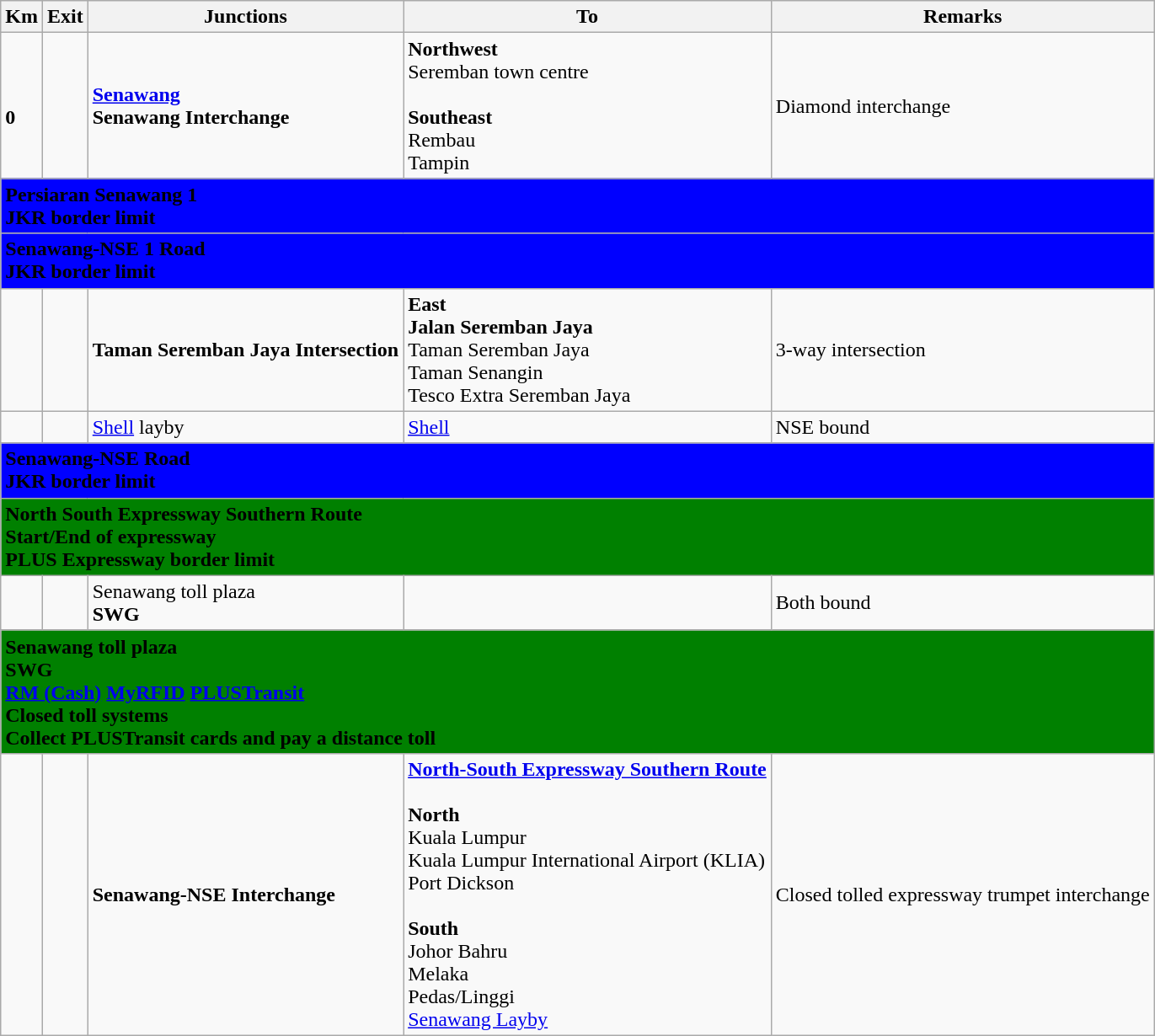<table class="wikitable">
<tr>
<th>Km</th>
<th>Exit</th>
<th>Junctions</th>
<th>To</th>
<th>Remarks</th>
</tr>
<tr>
<td><br><strong>0</strong></td>
<td></td>
<td><strong><a href='#'>Senawang</a></strong><br><strong>Senawang Interchange</strong></td>
<td><strong>Northwest</strong><br> Seremban town centre<br><br><strong>Southeast</strong><br> Rembau<br> Tampin</td>
<td>Diamond interchange</td>
</tr>
<tr>
<td style="width:600px" colspan="6" style="text-align:center" bgcolor="blue"><strong><span> Persiaran Senawang 1<br>JKR border limit</span></strong></td>
</tr>
<tr>
<td style="width:600px" colspan="6" style="text-align:center" bgcolor="blue"><strong><span> Senawang-NSE 1 Road<br>JKR border limit</span></strong></td>
</tr>
<tr>
<td></td>
<td></td>
<td><strong>Taman Seremban Jaya Intersection</strong></td>
<td><strong>East</strong><br><strong>Jalan Seremban Jaya</strong><br>Taman Seremban Jaya<br>Taman Senangin<br>Tesco Extra Seremban Jaya</td>
<td>3-way intersection</td>
</tr>
<tr>
<td></td>
<td></td>
<td> <a href='#'>Shell</a> layby</td>
<td>  <a href='#'>Shell</a></td>
<td>NSE bound</td>
</tr>
<tr>
<td style="width:600px" colspan="6" style="text-align:center" bgcolor="blue"><strong><span> Senawang-NSE Road<br>JKR border limit</span></strong></td>
</tr>
<tr>
<td style="width:600px" colspan="6" style="text-align:center" bgcolor="green"><strong><span>  North South Expressway Southern Route<br>Start/End of expressway<br>PLUS Expressway border limit</span></strong></td>
</tr>
<tr>
<td></td>
<td></td>
<td> Senawang toll plaza<br><strong>SWG</strong></td>
<td>  </td>
<td>Both bound</td>
</tr>
<tr>
<td style="width:600px" colspan="6" style="text-align:center" bgcolor="green"><strong><span>Senawang toll plaza<br>SWG<br><a href='#'><span>RM (Cash)</span></a>   <a href='#'><span>My</span><span>RFID</span></a>    <a href='#'><span>PLUSTransit</span></a><br>Closed toll systems<br>Collect PLUSTransit cards and pay a distance toll</span></strong></td>
</tr>
<tr>
<td></td>
<td></td>
<td><strong>Senawang-NSE Interchange</strong></td>
<td>  <strong><a href='#'>North-South Expressway Southern Route</a></strong><br><br><strong>North</strong><br>Kuala Lumpur<br>Kuala Lumpur International Airport (KLIA) <br>Port Dickson<br><br><strong>South</strong><br>Johor Bahru<br>Melaka<br>Pedas/Linggi<br> <a href='#'>Senawang Layby</a></td>
<td>Closed tolled expressway trumpet interchange</td>
</tr>
</table>
